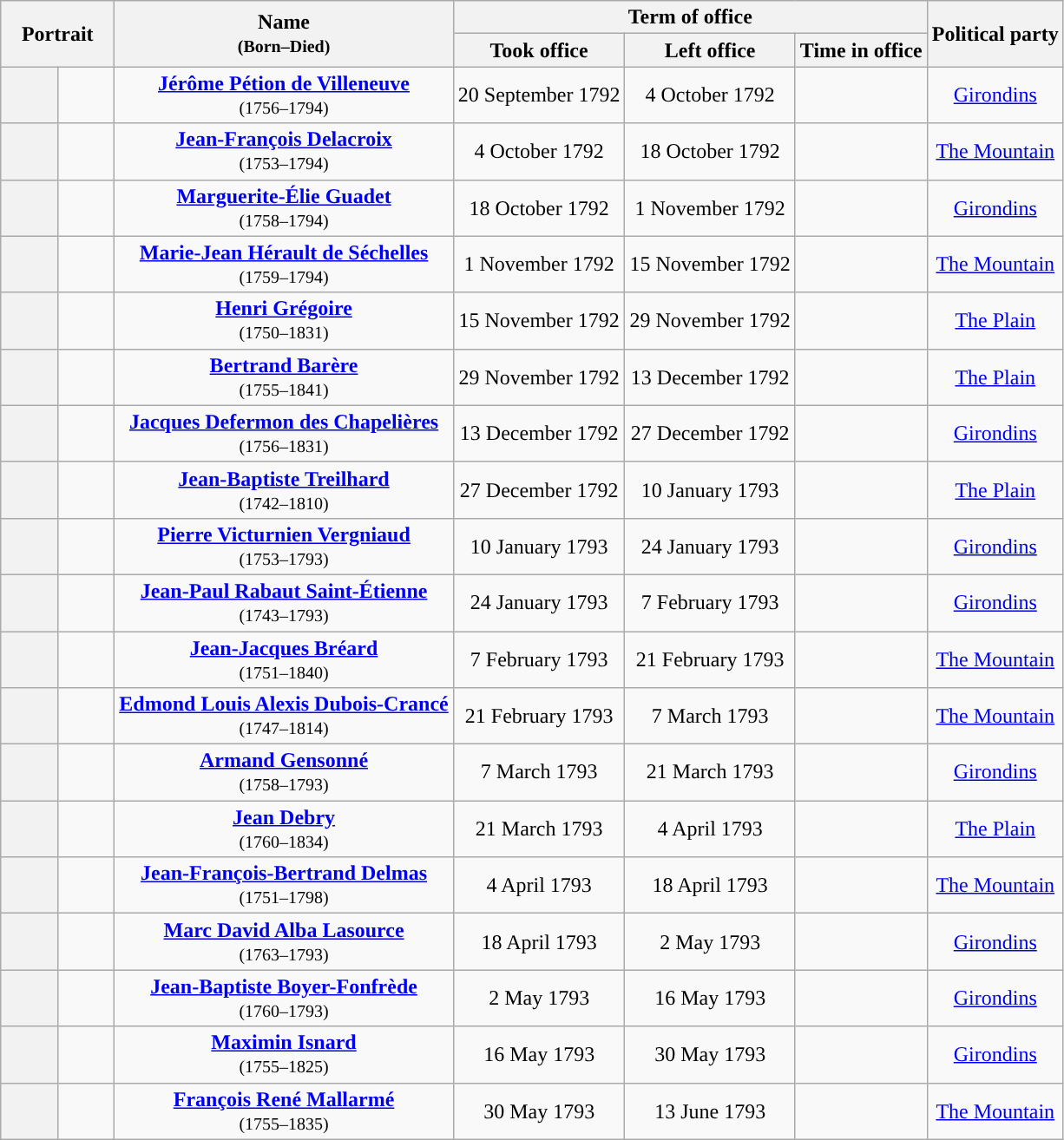<table class="wikitable" style="text-align:center; border:1px #AAAAFF solid">
<tr>
<th width="80px" rowspan="2" colspan="2">Portrait</th>
<th rowspan="2">Name<br><small>(Born–Died)</small></th>
<th colspan="3">Term of office</th>
<th rowspan="2">Political party</th>
</tr>
<tr>
<th>Took office</th>
<th>Left office</th>
<th>Time in office</th>
</tr>
<tr>
<th style="background-color:"></th>
<td></td>
<td><strong><a href='#'>Jérôme Pétion de Villeneuve</a></strong><br><small>(1756–1794)</small></td>
<td>20 September 1792</td>
<td>4 October 1792</td>
<td></td>
<td><a href='#'>Girondins</a></td>
</tr>
<tr>
<th style="background-color:"></th>
<td></td>
<td><strong><a href='#'>Jean-François Delacroix</a></strong><br><small>(1753–1794)</small></td>
<td>4 October 1792</td>
<td>18 October 1792</td>
<td></td>
<td><a href='#'>The Mountain</a></td>
</tr>
<tr>
<th style="background-color:"></th>
<td></td>
<td><strong><a href='#'>Marguerite-Élie Guadet</a></strong><br><small>(1758–1794)</small></td>
<td>18 October 1792</td>
<td>1 November 1792</td>
<td></td>
<td><a href='#'>Girondins</a></td>
</tr>
<tr>
<th style="background-color:"></th>
<td></td>
<td><strong><a href='#'>Marie-Jean Hérault de Séchelles</a></strong><br><small>(1759–1794)</small></td>
<td>1 November 1792</td>
<td>15 November 1792</td>
<td></td>
<td><a href='#'>The Mountain</a></td>
</tr>
<tr>
<th style="background-color:"></th>
<td></td>
<td><strong><a href='#'>Henri Grégoire</a></strong><br><small>(1750–1831)</small></td>
<td>15 November 1792</td>
<td>29 November 1792</td>
<td></td>
<td><a href='#'>The Plain</a></td>
</tr>
<tr>
<th style="background-color:"></th>
<td></td>
<td><strong><a href='#'>Bertrand Barère</a></strong><br><small>(1755–1841)</small></td>
<td>29 November 1792</td>
<td>13 December 1792</td>
<td></td>
<td><a href='#'>The Plain</a></td>
</tr>
<tr>
<th style="background-color:"></th>
<td></td>
<td><strong><a href='#'>Jacques Defermon des Chapelières</a></strong><br><small>(1756–1831)</small></td>
<td>13 December 1792</td>
<td>27 December 1792</td>
<td></td>
<td><a href='#'>Girondins</a></td>
</tr>
<tr>
<th style="background-color:"></th>
<td></td>
<td><strong><a href='#'>Jean-Baptiste Treilhard</a></strong><br><small>(1742–1810)</small></td>
<td>27 December 1792</td>
<td>10 January 1793</td>
<td></td>
<td><a href='#'>The Plain</a></td>
</tr>
<tr>
<th style="background-color:"></th>
<td></td>
<td><strong><a href='#'>Pierre Victurnien Vergniaud</a></strong><br><small>(1753–1793)</small></td>
<td>10 January 1793</td>
<td>24 January 1793</td>
<td></td>
<td><a href='#'>Girondins</a></td>
</tr>
<tr>
<th style="background-color:"></th>
<td></td>
<td><strong><a href='#'>Jean-Paul Rabaut Saint-Étienne</a></strong><br><small>(1743–1793)</small></td>
<td>24 January 1793</td>
<td>7 February 1793</td>
<td></td>
<td><a href='#'>Girondins</a></td>
</tr>
<tr>
<th style="background-color:"></th>
<td></td>
<td><strong><a href='#'>Jean-Jacques Bréard</a></strong><br><small>(1751–1840)</small></td>
<td>7 February 1793</td>
<td>21 February 1793</td>
<td></td>
<td><a href='#'>The Mountain</a></td>
</tr>
<tr>
<th style="background-color:"></th>
<td></td>
<td><strong><a href='#'>Edmond Louis Alexis Dubois-Crancé</a></strong><br><small>(1747–1814)</small></td>
<td>21 February 1793</td>
<td>7 March 1793</td>
<td></td>
<td><a href='#'>The Mountain</a></td>
</tr>
<tr>
<th style="background-color:"></th>
<td></td>
<td><strong><a href='#'>Armand Gensonné</a></strong><br><small>(1758–1793)</small></td>
<td>7 March 1793</td>
<td>21 March 1793</td>
<td></td>
<td><a href='#'>Girondins</a></td>
</tr>
<tr>
<th style="background-color:"></th>
<td></td>
<td><strong><a href='#'>Jean Debry</a></strong><br><small>(1760–1834)</small></td>
<td>21 March 1793</td>
<td>4 April 1793</td>
<td></td>
<td><a href='#'>The Plain</a></td>
</tr>
<tr>
<th style="background-color:"></th>
<td></td>
<td><strong><a href='#'>Jean-François-Bertrand Delmas</a></strong><br><small>(1751–1798)</small></td>
<td>4 April 1793<br></td>
<td>18 April 1793</td>
<td></td>
<td><a href='#'>The Mountain</a></td>
</tr>
<tr>
<th style="background-color:"></th>
<td></td>
<td><strong><a href='#'>Marc David Alba Lasource</a></strong><br><small>(1763–1793)</small></td>
<td>18 April 1793</td>
<td>2 May 1793</td>
<td></td>
<td><a href='#'>Girondins</a></td>
</tr>
<tr>
<th style="background-color:"></th>
<td></td>
<td><strong><a href='#'>Jean-Baptiste Boyer-Fonfrède</a></strong><br><small>(1760–1793)</small></td>
<td>2 May 1793</td>
<td>16 May 1793</td>
<td></td>
<td><a href='#'>Girondins</a></td>
</tr>
<tr>
<th style="background-color:"></th>
<td></td>
<td><strong><a href='#'>Maximin Isnard</a></strong><br><small>(1755–1825)</small></td>
<td>16 May 1793</td>
<td>30 May 1793</td>
<td></td>
<td><a href='#'>Girondins</a></td>
</tr>
<tr>
<th style="background-color:"></th>
<td></td>
<td><strong><a href='#'>François René Mallarmé</a></strong><br><small>(1755–1835)</small></td>
<td>30 May 1793</td>
<td>13 June 1793</td>
<td></td>
<td><a href='#'>The Mountain</a></td>
</tr>
</table>
